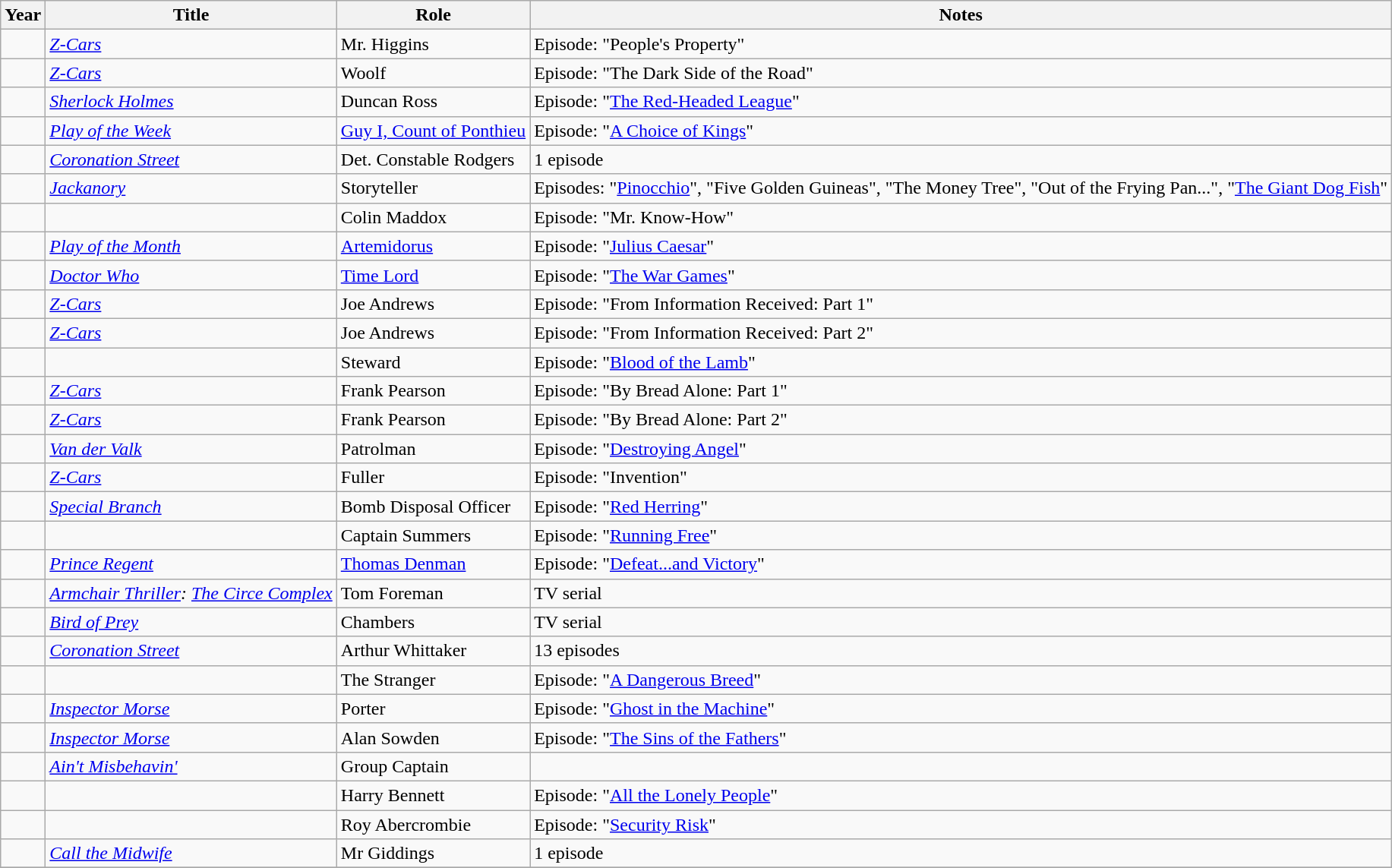<table class="wikitable sortable">
<tr>
<th>Year</th>
<th>Title</th>
<th>Role</th>
<th class="unsortable">Notes</th>
</tr>
<tr>
<td></td>
<td><em><a href='#'>Z-Cars</a></em></td>
<td>Mr. Higgins</td>
<td>Episode: "People's Property"</td>
</tr>
<tr>
<td></td>
<td><em><a href='#'>Z-Cars</a></em></td>
<td>Woolf</td>
<td>Episode: "The Dark Side of the Road"</td>
</tr>
<tr>
<td></td>
<td><em><a href='#'>Sherlock Holmes</a></em></td>
<td>Duncan Ross</td>
<td>Episode: "<a href='#'>The Red-Headed League</a>"</td>
</tr>
<tr>
<td></td>
<td><em><a href='#'>Play of the Week</a></em></td>
<td><a href='#'>Guy I, Count of Ponthieu</a></td>
<td>Episode: "<a href='#'>A Choice of Kings</a>"</td>
</tr>
<tr>
<td></td>
<td><em><a href='#'>Coronation Street</a></em></td>
<td>Det. Constable Rodgers</td>
<td>1 episode</td>
</tr>
<tr>
<td></td>
<td><em><a href='#'>Jackanory</a></em></td>
<td>Storyteller</td>
<td>Episodes: "<a href='#'>Pinocchio</a>", "Five Golden Guineas", "The Money Tree", "Out of the Frying Pan...", "<a href='#'>The Giant Dog Fish</a>"</td>
</tr>
<tr>
<td></td>
<td><em></em></td>
<td>Colin Maddox</td>
<td>Episode: "Mr. Know-How"</td>
</tr>
<tr>
<td></td>
<td><em><a href='#'>Play of the Month</a></em></td>
<td><a href='#'>Artemidorus</a></td>
<td>Episode: "<a href='#'>Julius Caesar</a>"</td>
</tr>
<tr>
<td></td>
<td><em><a href='#'>Doctor Who</a></em></td>
<td><a href='#'>Time Lord</a></td>
<td>Episode: "<a href='#'>The War Games</a>"</td>
</tr>
<tr>
<td></td>
<td><em><a href='#'>Z-Cars</a></em></td>
<td>Joe Andrews</td>
<td>Episode: "From Information Received: Part 1"</td>
</tr>
<tr>
<td></td>
<td><em><a href='#'>Z-Cars</a></em></td>
<td>Joe Andrews</td>
<td>Episode: "From Information Received: Part 2"</td>
</tr>
<tr>
<td></td>
<td><em></em></td>
<td>Steward</td>
<td>Episode: "<a href='#'>Blood of the Lamb</a>"</td>
</tr>
<tr>
<td></td>
<td><em><a href='#'>Z-Cars</a></em></td>
<td>Frank Pearson</td>
<td>Episode: "By Bread Alone: Part 1"</td>
</tr>
<tr>
<td></td>
<td><em><a href='#'>Z-Cars</a></em></td>
<td>Frank Pearson</td>
<td>Episode: "By Bread Alone: Part 2"</td>
</tr>
<tr>
<td></td>
<td><em><a href='#'>Van der Valk</a></em></td>
<td>Patrolman</td>
<td>Episode: "<a href='#'>Destroying Angel</a>"</td>
</tr>
<tr>
<td></td>
<td><em><a href='#'>Z-Cars</a></em></td>
<td>Fuller</td>
<td>Episode: "Invention"</td>
</tr>
<tr>
<td></td>
<td><em><a href='#'>Special Branch</a></em></td>
<td>Bomb Disposal Officer</td>
<td>Episode: "<a href='#'>Red Herring</a>"</td>
</tr>
<tr>
<td></td>
<td><em></em></td>
<td>Captain Summers</td>
<td>Episode: "<a href='#'>Running Free</a>"</td>
</tr>
<tr>
<td></td>
<td><em><a href='#'>Prince Regent</a></em></td>
<td><a href='#'>Thomas Denman</a></td>
<td>Episode: "<a href='#'>Defeat...and Victory</a>"</td>
</tr>
<tr>
<td></td>
<td><em><a href='#'>Armchair Thriller</a>: <a href='#'>The Circe Complex</a></em></td>
<td>Tom Foreman</td>
<td>TV serial</td>
</tr>
<tr>
<td></td>
<td><em><a href='#'>Bird of Prey</a></em></td>
<td>Chambers</td>
<td>TV serial</td>
</tr>
<tr>
<td></td>
<td><em><a href='#'>Coronation Street</a></em></td>
<td>Arthur Whittaker</td>
<td>13 episodes</td>
</tr>
<tr>
<td></td>
<td><em></em></td>
<td>The Stranger</td>
<td>Episode: "<a href='#'>A Dangerous Breed</a>"</td>
</tr>
<tr>
<td></td>
<td><em><a href='#'>Inspector Morse</a></em></td>
<td>Porter</td>
<td>Episode: "<a href='#'>Ghost in the Machine</a>"</td>
</tr>
<tr>
<td></td>
<td><em><a href='#'>Inspector Morse</a></em></td>
<td>Alan Sowden</td>
<td>Episode: "<a href='#'>The Sins of the Fathers</a>"</td>
</tr>
<tr>
<td></td>
<td><em><a href='#'>Ain't Misbehavin'</a></em></td>
<td>Group Captain</td>
<td></td>
</tr>
<tr>
<td></td>
<td><em></em></td>
<td>Harry Bennett</td>
<td>Episode: "<a href='#'>All the Lonely People</a>"</td>
</tr>
<tr>
<td></td>
<td><em></em></td>
<td>Roy Abercrombie</td>
<td>Episode: "<a href='#'>Security Risk</a>"</td>
</tr>
<tr>
<td></td>
<td><em><a href='#'>Call the Midwife</a></em></td>
<td>Mr Giddings</td>
<td>1 episode</td>
</tr>
<tr>
</tr>
</table>
